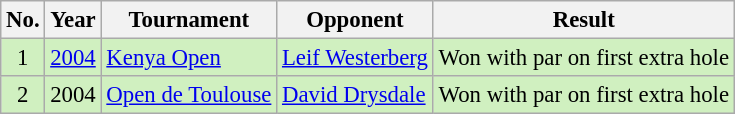<table class="wikitable" style="font-size:95%;">
<tr>
<th>No.</th>
<th>Year</th>
<th>Tournament</th>
<th>Opponent</th>
<th>Result</th>
</tr>
<tr style="background:#D0F0C0;">
<td align=center>1</td>
<td><a href='#'>2004</a></td>
<td><a href='#'>Kenya Open</a></td>
<td> <a href='#'>Leif Westerberg</a></td>
<td>Won with par on first extra hole</td>
</tr>
<tr style="background:#D0F0C0;">
<td align=center>2</td>
<td>2004</td>
<td><a href='#'>Open de Toulouse</a></td>
<td> <a href='#'>David Drysdale</a></td>
<td>Won with par on first extra hole</td>
</tr>
</table>
